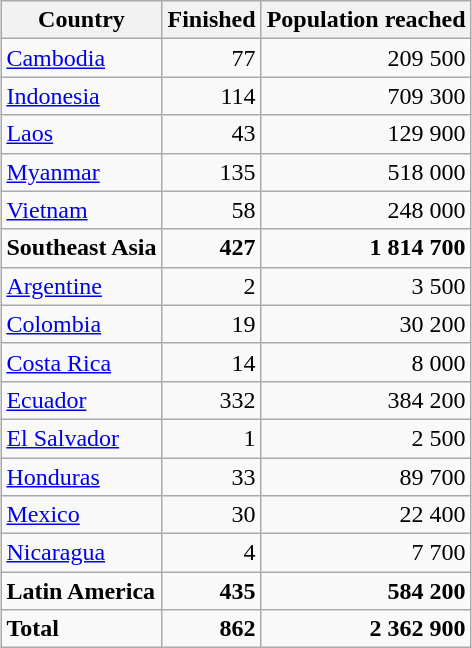<table class="wikitable"  style="margin: auto">
<tr>
<th>Country</th>
<th>Finished</th>
<th>Population reached</th>
</tr>
<tr>
<td><a href='#'>Cambodia</a></td>
<td align="right">77</td>
<td align="right">209 500</td>
</tr>
<tr>
<td><a href='#'>Indonesia</a></td>
<td align="right">114</td>
<td align="right">709 300</td>
</tr>
<tr>
<td><a href='#'>Laos</a></td>
<td align="right">43</td>
<td align="right">129 900</td>
</tr>
<tr>
<td><a href='#'>Myanmar</a></td>
<td align="right">135</td>
<td align="right">518 000</td>
</tr>
<tr>
<td><a href='#'>Vietnam</a></td>
<td align="right">58</td>
<td align="right">248 000</td>
</tr>
<tr>
<td><strong>Southeast Asia</strong></td>
<td align="right"><strong>427</strong></td>
<td align="right"><strong>1 814 700</strong></td>
</tr>
<tr>
<td><a href='#'>Argentine</a></td>
<td align="right">2</td>
<td align="right">3 500</td>
</tr>
<tr>
<td><a href='#'>Colombia</a></td>
<td align="right">19</td>
<td align="right">30 200</td>
</tr>
<tr>
<td><a href='#'>Costa Rica</a></td>
<td align="right">14</td>
<td align="right">8 000</td>
</tr>
<tr>
<td><a href='#'>Ecuador</a></td>
<td align="right">332</td>
<td align="right">384 200</td>
</tr>
<tr>
<td><a href='#'>El Salvador</a></td>
<td align="right">1</td>
<td align="right">2 500</td>
</tr>
<tr>
<td><a href='#'>Honduras</a></td>
<td align="right">33</td>
<td align="right">89 700</td>
</tr>
<tr>
<td><a href='#'>Mexico</a></td>
<td align="right">30</td>
<td align="right">22 400</td>
</tr>
<tr>
<td><a href='#'>Nicaragua</a></td>
<td align="right">4</td>
<td align="right">7 700</td>
</tr>
<tr>
<td><strong>Latin America</strong></td>
<td align="right"><strong>435</strong></td>
<td align="right"><strong>584 200</strong></td>
</tr>
<tr>
<td><strong>Total</strong></td>
<td align="right"><strong>862</strong></td>
<td align="right"><strong>2 362 900</strong></td>
</tr>
</table>
